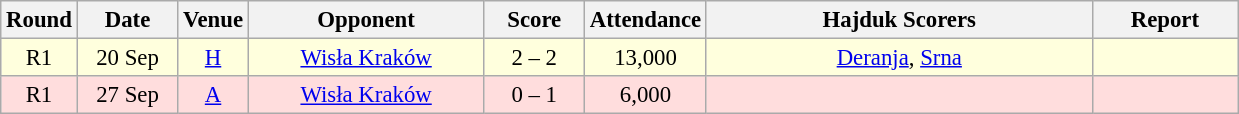<table class="wikitable sortable" style="text-align: center; font-size:95%;">
<tr>
<th width="30">Round</th>
<th width="60">Date</th>
<th width="20">Venue</th>
<th width="150">Opponent</th>
<th width="60">Score</th>
<th width="40">Attendance</th>
<th width="250">Hajduk Scorers</th>
<th width="90" class="unsortable">Report</th>
</tr>
<tr bgcolor="#ffffdd">
<td>R1</td>
<td>20 Sep</td>
<td><a href='#'>H</a></td>
<td><a href='#'>Wisła Kraków</a> </td>
<td>2 – 2</td>
<td>13,000</td>
<td><a href='#'>Deranja</a>, <a href='#'>Srna</a></td>
<td></td>
</tr>
<tr bgcolor="#ffdddd">
<td>R1</td>
<td>27 Sep</td>
<td><a href='#'>A</a> </td>
<td><a href='#'>Wisła Kraków</a> </td>
<td>0 – 1</td>
<td>6,000</td>
<td></td>
<td></td>
</tr>
</table>
